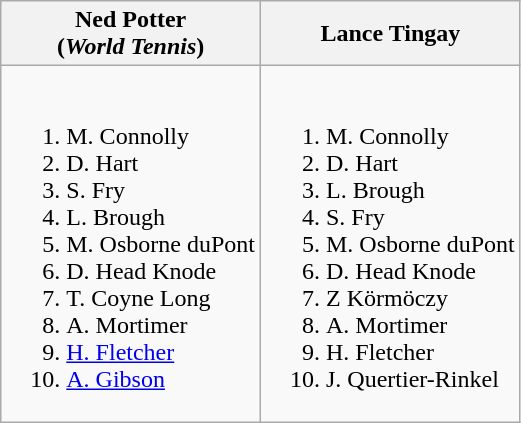<table class="wikitable">
<tr>
<th>Ned Potter<em></em><br>(<em>World Tennis</em>)</th>
<th>Lance Tingay<strong></strong></th>
</tr>
<tr style="vertical-align: top;">
<td style="white-space: nowrap;"><br><ol><li> M. Connolly</li><li> D. Hart</li><li> S. Fry</li><li> L. Brough</li><li> M. Osborne duPont</li><li> D. Head Knode</li><li> T. Coyne Long</li><li> A. Mortimer</li><li> <a href='#'>H. Fletcher</a></li><li> <a href='#'>A. Gibson</a></li></ol></td>
<td style="white-space: nowrap;"><br><ol><li> M. Connolly</li><li> D. Hart</li><li> L. Brough</li><li> S. Fry</li><li> M. Osborne duPont</li><li> D. Head Knode</li><li> Z Körmöczy</li><li> A. Mortimer</li><li> H. Fletcher</li><li> J. Quertier-Rinkel</li></ol></td>
</tr>
</table>
